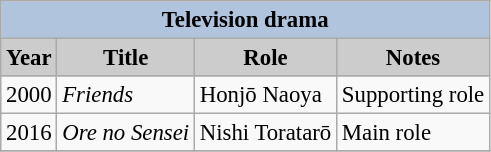<table class="wikitable" style="font-size:95%;">
<tr>
<th colspan="4" style="background: LightSteelBlue;">Television drama</th>
</tr>
<tr style="background:#ccc; text-align:center;">
<th style="background: #CCCCCC;">Year</th>
<th style="background: #CCCCCC;">Title</th>
<th style="background: #CCCCCC;">Role</th>
<th style="background: #CCCCCC;">Notes</th>
</tr>
<tr>
<td rowspan="1">2000</td>
<td><em>Friends</em></td>
<td>Honjō Naoya</td>
<td>Supporting role</td>
</tr>
<tr>
<td rowspan="1">2016</td>
<td><em>Ore no Sensei</em></td>
<td>Nishi Toratarō</td>
<td>Main role</td>
</tr>
<tr>
</tr>
</table>
